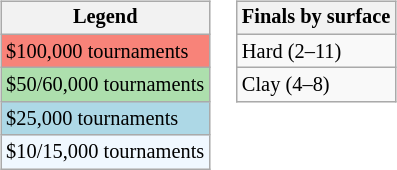<table>
<tr valign=top>
<td><br><table class="wikitable" style=font-size:85%>
<tr>
<th>Legend</th>
</tr>
<tr style="background:#f88379;">
<td>$100,000 tournaments</td>
</tr>
<tr style="background:#addfad;">
<td>$50/60,000 tournaments</td>
</tr>
<tr style="background:lightblue;">
<td>$25,000 tournaments</td>
</tr>
<tr style="background:#f0f8ff;">
<td>$10/15,000 tournaments</td>
</tr>
</table>
</td>
<td><br><table class="wikitable" style=font-size:85%>
<tr>
<th>Finals by surface</th>
</tr>
<tr>
<td>Hard (2–11)</td>
</tr>
<tr>
<td>Clay (4–8)</td>
</tr>
</table>
</td>
</tr>
</table>
